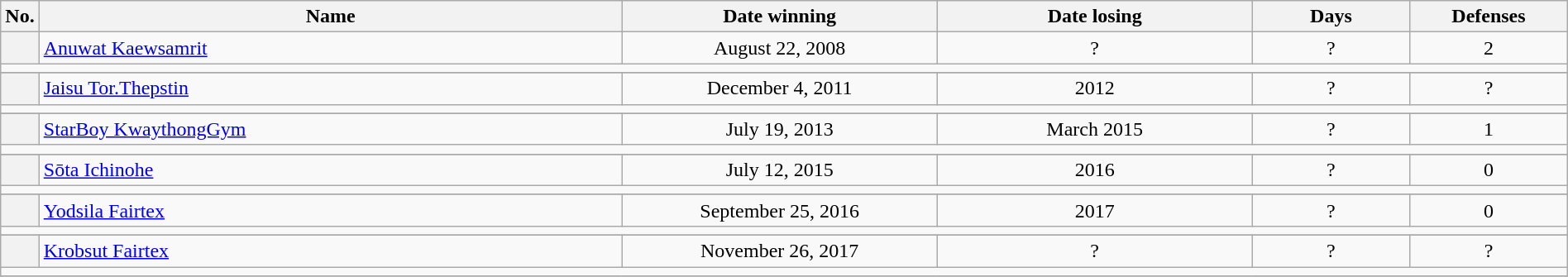<table class="wikitable" width=100%>
<tr>
<th style="width:1%;">No.</th>
<th style="width:37%;">Name</th>
<th style="width:20%;">Date winning</th>
<th style="width:20%;">Date losing</th>
<th data-sort-type="number" style="width:10%;">Days</th>
<th data-sort-type="number" style="width:10%;">Defenses</th>
</tr>
<tr align=center>
<th></th>
<td align=left> <a href='#'>Anuwat Kaewsamrit</a></td>
<td>August 22, 2008</td>
<td>?</td>
<td>?</td>
<td>2</td>
</tr>
<tr>
<td colspan="6"></td>
</tr>
<tr>
</tr>
<tr align=center>
<th></th>
<td align=left> <a href='#'>Jaisu Tor.Thepstin</a></td>
<td>December 4, 2011</td>
<td>2012</td>
<td>?</td>
<td>?</td>
</tr>
<tr>
<td colspan="6"></td>
</tr>
<tr>
</tr>
<tr align=center>
<th></th>
<td align=left> <a href='#'>StarBoy KwaythongGym</a></td>
<td>July 19, 2013</td>
<td>March 2015</td>
<td>?</td>
<td>1</td>
</tr>
<tr>
<td colspan="6"></td>
</tr>
<tr>
</tr>
<tr align=center>
<th></th>
<td align=left> <a href='#'>Sōta Ichinohe</a></td>
<td>July 12, 2015</td>
<td>2016</td>
<td>?</td>
<td>0</td>
</tr>
<tr>
<td colspan="6"></td>
</tr>
<tr>
</tr>
<tr align=center>
<th></th>
<td align=left> <a href='#'>Yodsila Fairtex</a></td>
<td>September 25, 2016</td>
<td>2017</td>
<td>?</td>
<td>0</td>
</tr>
<tr>
<td colspan="6"></td>
</tr>
<tr>
</tr>
<tr align=center>
<th></th>
<td align=left> <a href='#'>Krobsut Fairtex</a></td>
<td>November 26, 2017</td>
<td>?</td>
<td>?</td>
<td>?</td>
</tr>
<tr>
<td colspan="6"></td>
</tr>
<tr>
</tr>
</table>
